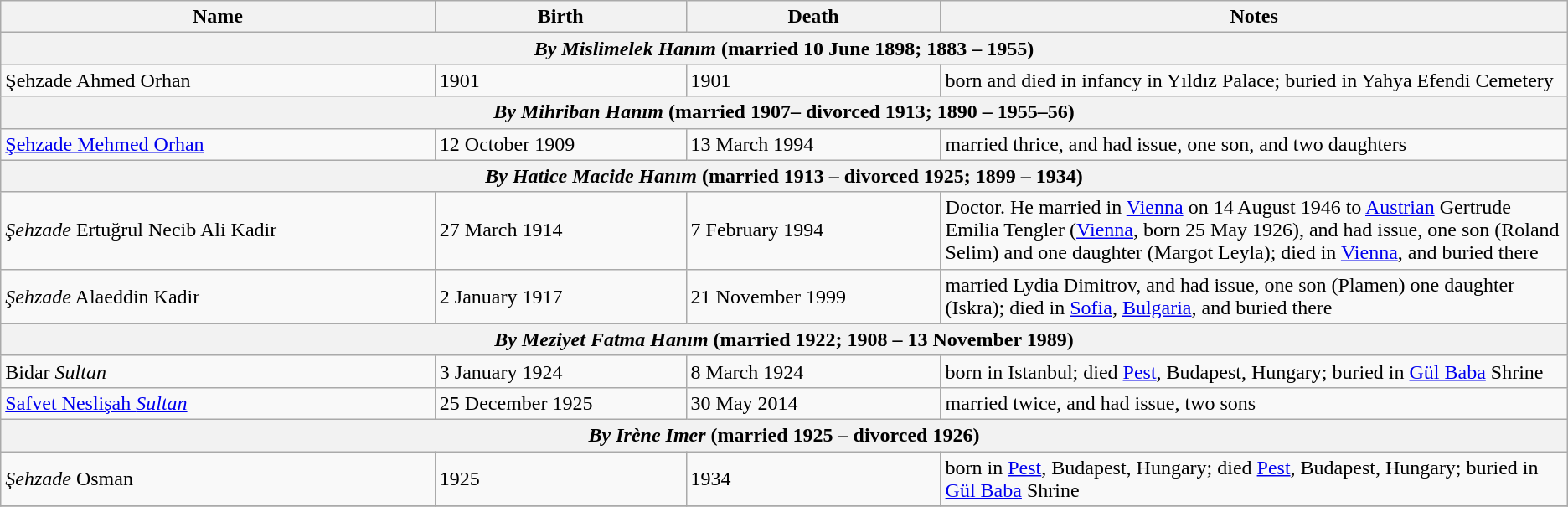<table class="wikitable">
<tr>
<th>Name</th>
<th>Birth</th>
<th>Death</th>
<th style="width:40%;">Notes</th>
</tr>
<tr>
<th colspan="4"><strong><em>By Mislimelek Hanım</em></strong> (married 10 June 1898; 1883 – 1955)</th>
</tr>
<tr>
<td>Şehzade Ahmed Orhan</td>
<td>1901</td>
<td>1901</td>
<td>born and died in infancy in Yıldız Palace; buried in Yahya Efendi Cemetery</td>
</tr>
<tr>
<th colspan="4"><strong><em>By Mihriban Hanım</em></strong> (married 1907– divorced 1913; 1890 – 1955–56)</th>
</tr>
<tr>
<td><a href='#'>Şehzade Mehmed Orhan</a></td>
<td>12 October 1909</td>
<td>13 March 1994</td>
<td>married thrice, and had issue, one son, and two daughters</td>
</tr>
<tr>
<th colspan="4"><strong><em>By Hatice Macide Hanım</em></strong> (married 1913 – divorced 1925; 1899 – 1934)</th>
</tr>
<tr>
<td><em>Şehzade</em> Ertuğrul Necib Ali Kadir</td>
<td>27 March 1914</td>
<td>7 February 1994</td>
<td>Doctor. He married in <a href='#'>Vienna</a> on 14 August 1946 to <a href='#'>Austrian</a> Gertrude Emilia Tengler (<a href='#'>Vienna</a>, born 25 May 1926), and had issue, one son (Roland Selim) and one daughter (Margot Leyla); died in <a href='#'>Vienna</a>, and buried there</td>
</tr>
<tr>
<td><em>Şehzade</em> Alaeddin Kadir</td>
<td>2 January 1917</td>
<td>21 November 1999</td>
<td>married Lydia Dimitrov, and had issue, one son (Plamen) one daughter (Iskra); died in <a href='#'>Sofia</a>, <a href='#'>Bulgaria</a>, and buried there</td>
</tr>
<tr>
<th colspan="4"><strong><em>By Meziyet Fatma Hanım</em></strong> (married 1922; 1908 – 13 November 1989)</th>
</tr>
<tr>
<td>Bidar <em>Sultan</em></td>
<td>3 January 1924</td>
<td>8 March 1924</td>
<td>born in Istanbul; died <a href='#'>Pest</a>, Budapest, Hungary; buried in <a href='#'>Gül Baba</a> Shrine</td>
</tr>
<tr>
<td><a href='#'>Safvet Neslişah <em>Sultan</em></a></td>
<td>25 December 1925</td>
<td>30 May 2014</td>
<td>married twice, and had issue, two sons</td>
</tr>
<tr>
<th colspan="4"><strong><em>By Irène Imer</em></strong> (married 1925 – divorced 1926)</th>
</tr>
<tr>
<td><em>Şehzade</em> Osman</td>
<td>1925</td>
<td>1934</td>
<td>born in <a href='#'>Pest</a>, Budapest, Hungary; died <a href='#'>Pest</a>, Budapest, Hungary; buried in <a href='#'>Gül Baba</a> Shrine</td>
</tr>
<tr>
</tr>
</table>
